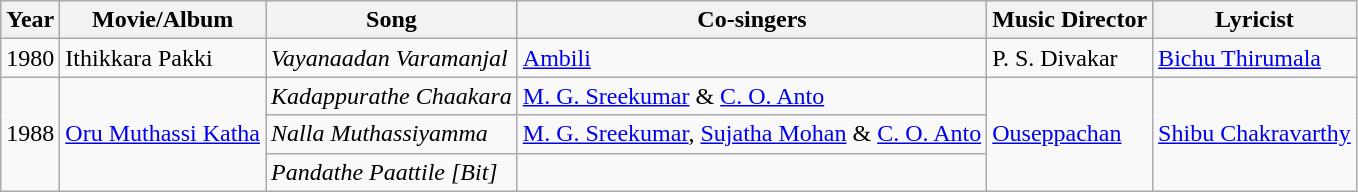<table class="wikitable sortable">
<tr>
<th scope="col">Year</th>
<th scope="col">Movie/Album</th>
<th scope="col">Song</th>
<th scope="col">Co-singers</th>
<th scope="col">Music Director</th>
<th scope="col">Lyricist</th>
</tr>
<tr>
<td>1980</td>
<td>Ithikkara Pakki</td>
<td><em>Vayanaadan Varamanjal</em></td>
<td><a href='#'>Ambili</a></td>
<td>P. S. Divakar</td>
<td><a href='#'>Bichu Thirumala</a></td>
</tr>
<tr>
<td rowspan=3>1988</td>
<td rowspan=3><a href='#'>Oru Muthassi Katha</a></td>
<td><em>Kadappurathe Chaakara</em></td>
<td><a href='#'>M. G. Sreekumar</a> & <a href='#'>C. O. Anto</a></td>
<td rowspan=3><a href='#'>Ouseppachan</a></td>
<td rowspan=3><a href='#'>Shibu Chakravarthy</a></td>
</tr>
<tr>
<td><em>Nalla Muthassiyamma</em></td>
<td><a href='#'>M. G. Sreekumar</a>, <a href='#'>Sujatha Mohan</a> & <a href='#'>C. O. Anto</a></td>
</tr>
<tr>
<td><em>Pandathe Paattile [Bit]</em></td>
<td></td>
</tr>
</table>
